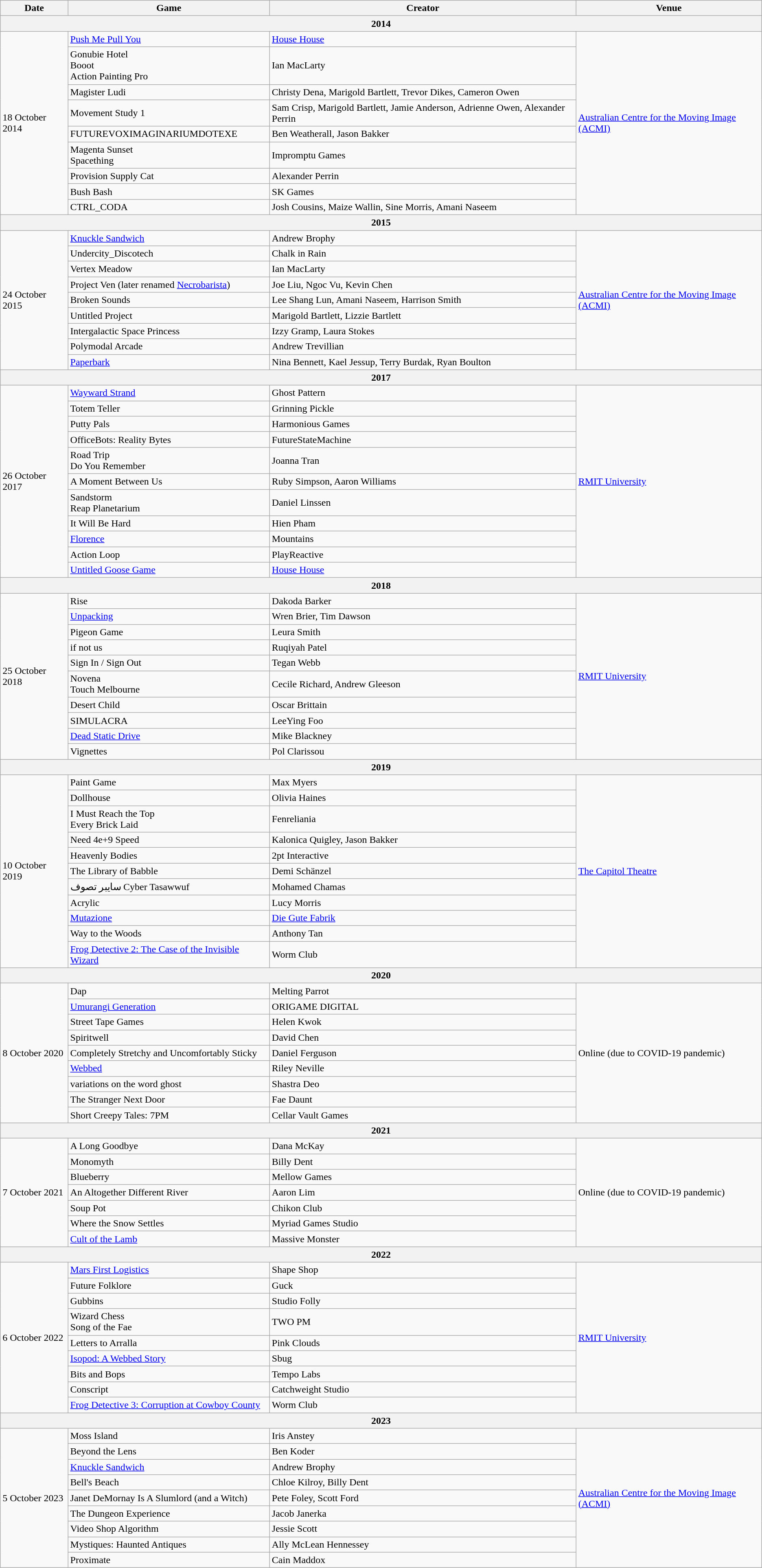<table class="wikitable">
<tr>
<th>Date</th>
<th>Game</th>
<th>Creator</th>
<th>Venue</th>
</tr>
<tr>
<th colspan="4"><strong>2014</strong></th>
</tr>
<tr>
<td rowspan="9">18 October 2014</td>
<td><a href='#'>Push Me Pull You</a></td>
<td><a href='#'>House House</a></td>
<td rowspan="9"><a href='#'>Australian Centre for the Moving Image (ACMI)</a></td>
</tr>
<tr>
<td>Gonubie Hotel<br>Booot<br>
Action Painting Pro</td>
<td>Ian MacLarty</td>
</tr>
<tr>
<td>Magister Ludi</td>
<td>Christy Dena, Marigold Bartlett, Trevor Dikes, Cameron Owen</td>
</tr>
<tr>
<td>Movement Study 1</td>
<td>Sam Crisp, Marigold Bartlett, Jamie Anderson, Adrienne Owen, Alexander Perrin</td>
</tr>
<tr>
<td>FUTUREVOXIMAGINARIUMDOTEXE</td>
<td>Ben Weatherall, Jason Bakker</td>
</tr>
<tr>
<td>Magenta Sunset<br>Spacething</td>
<td>Impromptu Games</td>
</tr>
<tr>
<td>Provision Supply Cat</td>
<td>Alexander Perrin</td>
</tr>
<tr>
<td>Bush Bash</td>
<td>SK Games</td>
</tr>
<tr>
<td>CTRL_CODA</td>
<td>Josh Cousins, Maize Wallin, Sine Morris, Amani Naseem</td>
</tr>
<tr>
<th colspan="4"><strong>2015</strong></th>
</tr>
<tr>
<td rowspan="9">24 October 2015</td>
<td><a href='#'>Knuckle Sandwich</a></td>
<td>Andrew Brophy</td>
<td rowspan="9"><a href='#'>Australian Centre for the Moving Image (ACMI)</a></td>
</tr>
<tr>
<td>Undercity_Discotech</td>
<td>Chalk in Rain</td>
</tr>
<tr>
<td>Vertex Meadow</td>
<td>Ian MacLarty</td>
</tr>
<tr>
<td>Project Ven (later renamed <a href='#'>Necrobarista</a>)</td>
<td>Joe Liu, Ngoc Vu, Kevin Chen</td>
</tr>
<tr>
<td>Broken Sounds</td>
<td>Lee Shang Lun, Amani Naseem, Harrison Smith</td>
</tr>
<tr>
<td>Untitled Project</td>
<td>Marigold Bartlett, Lizzie Bartlett</td>
</tr>
<tr>
<td>Intergalactic Space Princess</td>
<td>Izzy Gramp, Laura Stokes</td>
</tr>
<tr>
<td>Polymodal Arcade</td>
<td>Andrew Trevillian</td>
</tr>
<tr>
<td><a href='#'>Paperbark</a></td>
<td>Nina Bennett, Kael Jessup, Terry Burdak, Ryan Boulton</td>
</tr>
<tr>
<th colspan="4"><strong>2017</strong></th>
</tr>
<tr>
<td rowspan="11">26 October 2017</td>
<td><a href='#'>Wayward Strand</a></td>
<td>Ghost Pattern</td>
<td rowspan="11"><a href='#'>RMIT University</a></td>
</tr>
<tr>
<td>Totem Teller</td>
<td>Grinning Pickle</td>
</tr>
<tr>
<td>Putty Pals</td>
<td>Harmonious Games</td>
</tr>
<tr>
<td>OfficeBots: Reality Bytes</td>
<td>FutureStateMachine</td>
</tr>
<tr>
<td>Road Trip<br>Do You Remember</td>
<td>Joanna Tran</td>
</tr>
<tr>
<td>A Moment Between Us</td>
<td>Ruby Simpson, Aaron Williams</td>
</tr>
<tr>
<td>Sandstorm<br>Reap
Planetarium</td>
<td>Daniel Linssen</td>
</tr>
<tr>
<td>It Will Be Hard</td>
<td>Hien Pham</td>
</tr>
<tr>
<td><a href='#'>Florence</a></td>
<td>Mountains</td>
</tr>
<tr>
<td>Action Loop</td>
<td>PlayReactive</td>
</tr>
<tr>
<td><a href='#'>Untitled Goose Game</a></td>
<td><a href='#'>House House</a></td>
</tr>
<tr>
<th colspan="4"><strong>2018</strong></th>
</tr>
<tr>
<td rowspan="10">25 October 2018</td>
<td>Rise</td>
<td>Dakoda Barker</td>
<td rowspan="10"><a href='#'>RMIT University</a></td>
</tr>
<tr>
<td><a href='#'>Unpacking</a></td>
<td>Wren Brier, Tim Dawson</td>
</tr>
<tr>
<td>Pigeon Game</td>
<td>Leura Smith</td>
</tr>
<tr>
<td>if not us</td>
<td>Ruqiyah Patel</td>
</tr>
<tr>
<td>Sign In / Sign Out</td>
<td>Tegan Webb</td>
</tr>
<tr>
<td>Novena<br>Touch Melbourne</td>
<td>Cecile Richard, Andrew Gleeson</td>
</tr>
<tr>
<td>Desert Child</td>
<td>Oscar Brittain</td>
</tr>
<tr>
<td>SIMULACRA</td>
<td>LeeYing Foo</td>
</tr>
<tr>
<td><a href='#'>Dead Static Drive</a></td>
<td>Mike Blackney</td>
</tr>
<tr>
<td>Vignettes</td>
<td>Pol Clarissou</td>
</tr>
<tr>
<th colspan="4"><strong>2019</strong></th>
</tr>
<tr>
<td rowspan="11">10 October 2019</td>
<td>Paint Game</td>
<td>Max Myers</td>
<td rowspan="11"><a href='#'>The Capitol Theatre</a></td>
</tr>
<tr>
<td>Dollhouse</td>
<td>Olivia Haines</td>
</tr>
<tr>
<td>I Must Reach the Top<br>Every Brick Laid</td>
<td>Fenreliania</td>
</tr>
<tr>
<td>Need 4e+9 Speed</td>
<td>Kalonica Quigley, Jason Bakker</td>
</tr>
<tr>
<td>Heavenly Bodies</td>
<td>2pt Interactive</td>
</tr>
<tr>
<td>The Library of Babble</td>
<td>Demi Schänzel</td>
</tr>
<tr>
<td>سايبر تصوف Cyber Tasawwuf</td>
<td>Mohamed Chamas</td>
</tr>
<tr>
<td>Acrylic</td>
<td>Lucy Morris</td>
</tr>
<tr>
<td><a href='#'>Mutazione</a></td>
<td><a href='#'>Die Gute Fabrik</a></td>
</tr>
<tr>
<td>Way to the Woods</td>
<td>Anthony Tan</td>
</tr>
<tr>
<td><a href='#'>Frog Detective 2: The Case of the Invisible Wizard</a></td>
<td>Worm Club</td>
</tr>
<tr>
<th colspan="4"><strong>2020</strong></th>
</tr>
<tr>
<td rowspan="9">8 October 2020</td>
<td>Dap</td>
<td>Melting Parrot</td>
<td rowspan="9">Online (due to COVID-19 pandemic)</td>
</tr>
<tr>
<td><a href='#'>Umurangi Generation</a></td>
<td>ORIGAME DIGITAL</td>
</tr>
<tr>
<td>Street Tape Games</td>
<td>Helen Kwok</td>
</tr>
<tr>
<td>Spiritwell</td>
<td>David Chen</td>
</tr>
<tr>
<td>Completely Stretchy and Uncomfortably Sticky</td>
<td>Daniel Ferguson</td>
</tr>
<tr>
<td><a href='#'>Webbed</a></td>
<td>Riley Neville</td>
</tr>
<tr>
<td>variations on the word ghost</td>
<td>Shastra Deo</td>
</tr>
<tr>
<td>The Stranger Next Door</td>
<td>Fae Daunt</td>
</tr>
<tr>
<td>Short Creepy Tales: 7PM</td>
<td>Cellar Vault Games</td>
</tr>
<tr>
<th colspan="4"><strong>2021</strong></th>
</tr>
<tr>
<td rowspan="7">7 October 2021</td>
<td>A Long Goodbye</td>
<td>Dana McKay</td>
<td rowspan="7">Online (due to COVID-19 pandemic)</td>
</tr>
<tr>
<td>Monomyth</td>
<td>Billy Dent</td>
</tr>
<tr>
<td>Blueberry</td>
<td>Mellow Games</td>
</tr>
<tr>
<td>An Altogether Different River</td>
<td>Aaron Lim</td>
</tr>
<tr>
<td>Soup Pot</td>
<td>Chikon Club</td>
</tr>
<tr>
<td>Where the Snow Settles</td>
<td>Myriad Games Studio</td>
</tr>
<tr>
<td><a href='#'>Cult of the Lamb</a></td>
<td>Massive Monster</td>
</tr>
<tr>
<th colspan="4"><strong>2022</strong></th>
</tr>
<tr>
<td rowspan="9">6 October 2022</td>
<td><a href='#'>Mars First Logistics</a></td>
<td>Shape Shop</td>
<td rowspan="9"><a href='#'>RMIT University</a></td>
</tr>
<tr>
<td>Future Folklore</td>
<td>Guck</td>
</tr>
<tr>
<td>Gubbins</td>
<td>Studio Folly</td>
</tr>
<tr>
<td>Wizard Chess<br>Song of the Fae</td>
<td>TWO PM</td>
</tr>
<tr>
<td>Letters to Arralla</td>
<td>Pink Clouds</td>
</tr>
<tr>
<td><a href='#'>Isopod: A Webbed Story</a></td>
<td>Sbug</td>
</tr>
<tr>
<td>Bits and Bops</td>
<td>Tempo Labs</td>
</tr>
<tr>
<td>Conscript</td>
<td>Catchweight Studio</td>
</tr>
<tr>
<td><a href='#'>Frog Detective 3: Corruption at Cowboy County</a></td>
<td>Worm Club</td>
</tr>
<tr>
<th colspan="4"><strong>2023</strong></th>
</tr>
<tr>
<td rowspan="9">5 October 2023</td>
<td>Moss Island</td>
<td>Iris Anstey</td>
<td rowspan="9"><a href='#'>Australian Centre for the Moving Image (ACMI)</a></td>
</tr>
<tr>
<td>Beyond the Lens</td>
<td>Ben Koder</td>
</tr>
<tr>
<td><a href='#'>Knuckle Sandwich</a></td>
<td>Andrew Brophy</td>
</tr>
<tr>
<td>Bell's Beach</td>
<td>Chloe Kilroy, Billy Dent</td>
</tr>
<tr>
<td>Janet DeMornay Is A Slumlord (and a Witch)</td>
<td>Pete Foley, Scott Ford</td>
</tr>
<tr>
<td>The Dungeon Experience</td>
<td>Jacob Janerka</td>
</tr>
<tr>
<td>Video Shop Algorithm</td>
<td>Jessie Scott</td>
</tr>
<tr>
<td>Mystiques: Haunted Antiques</td>
<td>Ally McLean Hennessey</td>
</tr>
<tr>
<td>Proximate</td>
<td>Cain Maddox</td>
</tr>
</table>
